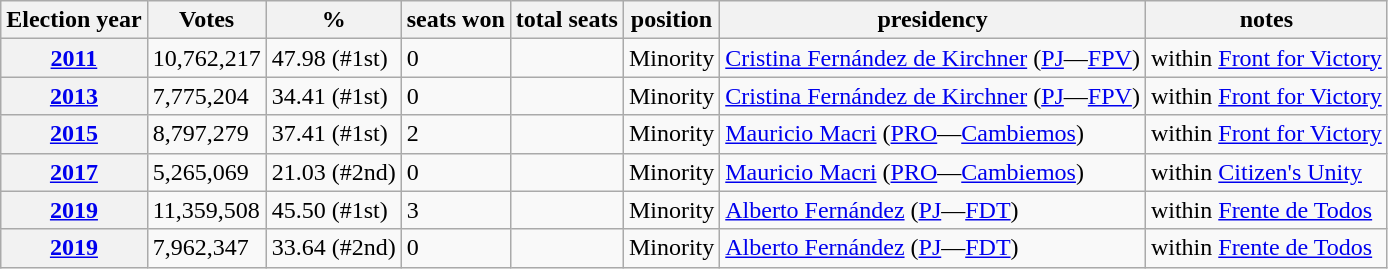<table class="wikitable">
<tr>
<th>Election year</th>
<th>Votes</th>
<th>%</th>
<th>seats won</th>
<th>total seats</th>
<th>position</th>
<th>presidency</th>
<th>notes</th>
</tr>
<tr>
<th><a href='#'>2011</a></th>
<td>10,762,217</td>
<td>47.98 (#1st)</td>
<td>0</td>
<td></td>
<td>Minority</td>
<td><a href='#'>Cristina Fernández de Kirchner</a> (<a href='#'>PJ</a>—<a href='#'>FPV</a>)</td>
<td>within <a href='#'>Front for Victory</a></td>
</tr>
<tr>
<th><a href='#'>2013</a></th>
<td>7,775,204</td>
<td>34.41 (#1st)</td>
<td>0</td>
<td></td>
<td>Minority</td>
<td><a href='#'>Cristina Fernández de Kirchner</a> (<a href='#'>PJ</a>—<a href='#'>FPV</a>)</td>
<td>within <a href='#'>Front for Victory</a></td>
</tr>
<tr>
<th><a href='#'>2015</a></th>
<td>8,797,279</td>
<td>37.41 (#1st)</td>
<td>2</td>
<td></td>
<td>Minority</td>
<td><a href='#'>Mauricio Macri</a> (<a href='#'>PRO</a>—<a href='#'>Cambiemos</a>)</td>
<td>within <a href='#'>Front for Victory</a></td>
</tr>
<tr>
<th><a href='#'>2017</a></th>
<td>5,265,069</td>
<td>21.03 (#2nd)</td>
<td>0</td>
<td></td>
<td>Minority</td>
<td><a href='#'>Mauricio Macri</a> (<a href='#'>PRO</a>—<a href='#'>Cambiemos</a>)</td>
<td>within <a href='#'>Citizen's Unity</a></td>
</tr>
<tr>
<th><a href='#'>2019</a></th>
<td>11,359,508</td>
<td>45.50 (#1st)</td>
<td>3</td>
<td></td>
<td>Minority</td>
<td><a href='#'>Alberto Fernández</a> (<a href='#'>PJ</a>—<a href='#'>FDT</a>)</td>
<td>within <a href='#'>Frente de Todos</a></td>
</tr>
<tr>
<th><a href='#'>2019</a></th>
<td>7,962,347</td>
<td>33.64 (#2nd)</td>
<td>0</td>
<td></td>
<td>Minority</td>
<td><a href='#'>Alberto Fernández</a> (<a href='#'>PJ</a>—<a href='#'>FDT</a>)</td>
<td>within <a href='#'>Frente de Todos</a></td>
</tr>
</table>
